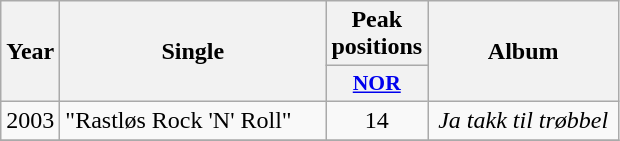<table class="wikitable">
<tr>
<th align="center" rowspan="2" width="10">Year</th>
<th align="center" rowspan="2" width="170">Single</th>
<th align="center" colspan="1" width="20">Peak positions</th>
<th align="center" rowspan="2" width="120">Album</th>
</tr>
<tr>
<th scope="col" style="width:3em;font-size:90%;"><a href='#'>NOR</a><br></th>
</tr>
<tr>
<td style="text-align:center;">2003</td>
<td>"Rastløs Rock 'N' Roll"</td>
<td style="text-align:center;">14</td>
<td style="text-align:center;"><em>Ja takk til trøbbel</em></td>
</tr>
<tr>
</tr>
</table>
